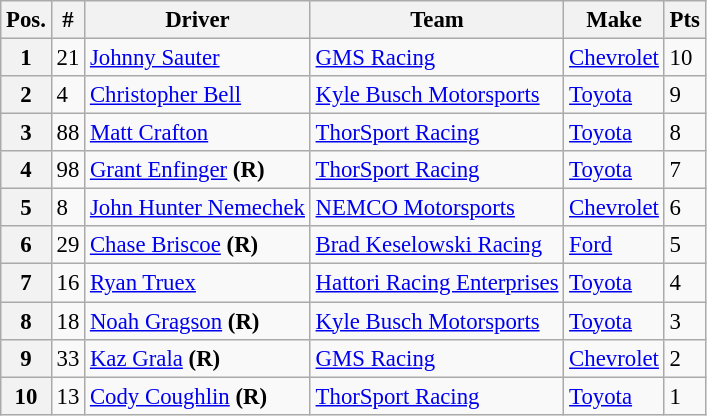<table class="wikitable" style="font-size:95%">
<tr>
<th>Pos.</th>
<th>#</th>
<th>Driver</th>
<th>Team</th>
<th>Make</th>
<th>Pts</th>
</tr>
<tr>
<th>1</th>
<td>21</td>
<td><a href='#'>Johnny Sauter</a></td>
<td><a href='#'>GMS Racing</a></td>
<td><a href='#'>Chevrolet</a></td>
<td>10</td>
</tr>
<tr>
<th>2</th>
<td>4</td>
<td><a href='#'>Christopher Bell</a></td>
<td><a href='#'>Kyle Busch Motorsports</a></td>
<td><a href='#'>Toyota</a></td>
<td>9</td>
</tr>
<tr>
<th>3</th>
<td>88</td>
<td><a href='#'>Matt Crafton</a></td>
<td><a href='#'>ThorSport Racing</a></td>
<td><a href='#'>Toyota</a></td>
<td>8</td>
</tr>
<tr>
<th>4</th>
<td>98</td>
<td><a href='#'>Grant Enfinger</a> <strong>(R)</strong></td>
<td><a href='#'>ThorSport Racing</a></td>
<td><a href='#'>Toyota</a></td>
<td>7</td>
</tr>
<tr>
<th>5</th>
<td>8</td>
<td><a href='#'>John Hunter Nemechek</a></td>
<td><a href='#'>NEMCO Motorsports</a></td>
<td><a href='#'>Chevrolet</a></td>
<td>6</td>
</tr>
<tr>
<th>6</th>
<td>29</td>
<td><a href='#'>Chase Briscoe</a> <strong>(R)</strong></td>
<td><a href='#'>Brad Keselowski Racing</a></td>
<td><a href='#'>Ford</a></td>
<td>5</td>
</tr>
<tr>
<th>7</th>
<td>16</td>
<td><a href='#'>Ryan Truex</a></td>
<td><a href='#'>Hattori Racing Enterprises</a></td>
<td><a href='#'>Toyota</a></td>
<td>4</td>
</tr>
<tr>
<th>8</th>
<td>18</td>
<td><a href='#'>Noah Gragson</a> <strong>(R)</strong></td>
<td><a href='#'>Kyle Busch Motorsports</a></td>
<td><a href='#'>Toyota</a></td>
<td>3</td>
</tr>
<tr>
<th>9</th>
<td>33</td>
<td><a href='#'>Kaz Grala</a> <strong>(R)</strong></td>
<td><a href='#'>GMS Racing</a></td>
<td><a href='#'>Chevrolet</a></td>
<td>2</td>
</tr>
<tr>
<th>10</th>
<td>13</td>
<td><a href='#'>Cody Coughlin</a> <strong>(R)</strong></td>
<td><a href='#'>ThorSport Racing</a></td>
<td><a href='#'>Toyota</a></td>
<td>1</td>
</tr>
</table>
